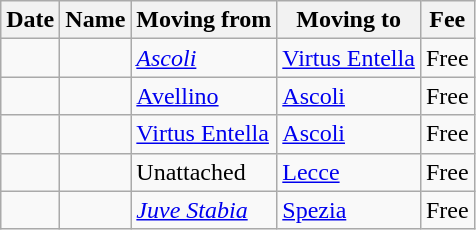<table class="wikitable sortable">
<tr>
<th>Date</th>
<th>Name</th>
<th>Moving from</th>
<th>Moving to</th>
<th>Fee</th>
</tr>
<tr>
<td></td>
<td> </td>
<td><em><a href='#'>Ascoli</a></em></td>
<td><a href='#'>Virtus Entella</a></td>
<td>Free</td>
</tr>
<tr>
<td></td>
<td></td>
<td><a href='#'>Avellino</a></td>
<td><a href='#'>Ascoli</a></td>
<td>Free</td>
</tr>
<tr>
<td></td>
<td></td>
<td><a href='#'>Virtus Entella</a></td>
<td><a href='#'>Ascoli</a></td>
<td>Free</td>
</tr>
<tr>
<td></td>
<td></td>
<td>Unattached</td>
<td><a href='#'>Lecce</a></td>
<td>Free</td>
</tr>
<tr>
<td></td>
<td></td>
<td><em><a href='#'>Juve Stabia</a></em></td>
<td><a href='#'>Spezia</a></td>
<td>Free</td>
</tr>
</table>
